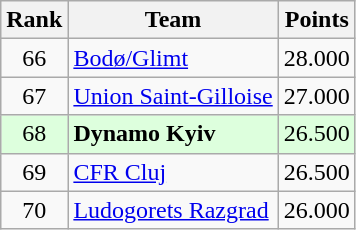<table class="wikitable" style="text-align: center;">
<tr>
<th>Rank</th>
<th>Team</th>
<th>Points</th>
</tr>
<tr>
<td>66</td>
<td align=left> <a href='#'>Bodø/Glimt</a></td>
<td>28.000</td>
</tr>
<tr>
<td>67</td>
<td align=left> <a href='#'>Union Saint-Gilloise</a></td>
<td>27.000</td>
</tr>
<tr bgcolor="#ddffdd">
<td>68</td>
<td align=left> <strong>Dynamo Kyiv</strong></td>
<td>26.500</td>
</tr>
<tr>
<td>69</td>
<td align=left> <a href='#'>CFR Cluj</a></td>
<td>26.500</td>
</tr>
<tr>
<td>70</td>
<td align=left> <a href='#'>Ludogorets Razgrad</a></td>
<td>26.000</td>
</tr>
</table>
